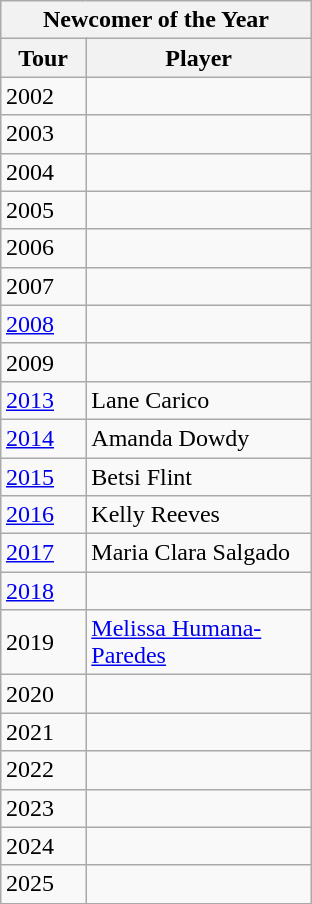<table class="wikitable" style="margin:0.5em auto;width=480;font-size:100%">
<tr>
<th width=200 colspan=2>Newcomer of the Year</th>
</tr>
<tr>
<th width=30>Tour</th>
<th width=100>Player</th>
</tr>
<tr>
<td>2002</td>
<td></td>
</tr>
<tr>
<td>2003</td>
<td></td>
</tr>
<tr>
<td>2004</td>
<td></td>
</tr>
<tr>
<td>2005</td>
<td></td>
</tr>
<tr>
<td>2006</td>
<td></td>
</tr>
<tr>
<td>2007</td>
<td></td>
</tr>
<tr>
<td><a href='#'>2008</a></td>
<td></td>
</tr>
<tr>
<td>2009</td>
<td></td>
</tr>
<tr>
<td><a href='#'>2013</a></td>
<td>Lane Carico</td>
</tr>
<tr>
<td><a href='#'>2014</a></td>
<td>Amanda Dowdy</td>
</tr>
<tr>
<td><a href='#'>2015</a></td>
<td>Betsi Flint</td>
</tr>
<tr>
<td><a href='#'>2016</a></td>
<td>Kelly Reeves</td>
</tr>
<tr>
<td><a href='#'>2017</a></td>
<td>Maria Clara Salgado</td>
</tr>
<tr>
<td><a href='#'>2018</a></td>
<td></td>
</tr>
<tr>
<td 2019 AVP Pro Beach Volleyball Tour>2019</td>
<td><a href='#'>Melissa Humana-Paredes</a></td>
</tr>
<tr>
<td>2020</td>
<td></td>
</tr>
<tr>
<td>2021</td>
<td></td>
</tr>
<tr>
<td>2022</td>
<td></td>
</tr>
<tr>
<td>2023</td>
<td></td>
</tr>
<tr>
<td>2024</td>
<td></td>
</tr>
<tr>
<td>2025</td>
<td></td>
</tr>
</table>
